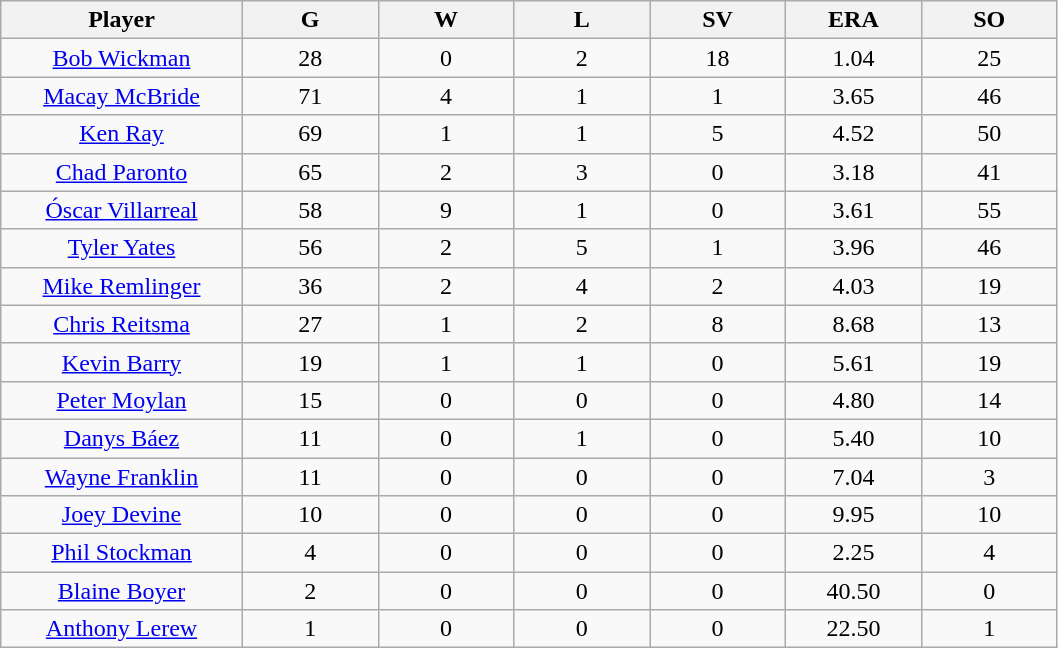<table class="wikitable sortable">
<tr>
<th bgcolor="#DDDDFF" width="16%">Player</th>
<th bgcolor="#DDDDFF" width="9%">G</th>
<th bgcolor="#DDDDFF" width="9%">W</th>
<th bgcolor="#DDDDFF" width="9%">L</th>
<th bgcolor="#DDDDFF" width="9%">SV</th>
<th bgcolor="#DDDDFF" width="9%">ERA</th>
<th bgcolor="#DDDDFF" width="9%">SO</th>
</tr>
<tr align=center>
<td><a href='#'>Bob Wickman</a></td>
<td>28</td>
<td>0</td>
<td>2</td>
<td>18</td>
<td>1.04</td>
<td>25</td>
</tr>
<tr align=center>
<td><a href='#'>Macay McBride</a></td>
<td>71</td>
<td>4</td>
<td>1</td>
<td>1</td>
<td>3.65</td>
<td>46</td>
</tr>
<tr align=center>
<td><a href='#'>Ken Ray</a></td>
<td>69</td>
<td>1</td>
<td>1</td>
<td>5</td>
<td>4.52</td>
<td>50</td>
</tr>
<tr align=center>
<td><a href='#'>Chad Paronto</a></td>
<td>65</td>
<td>2</td>
<td>3</td>
<td>0</td>
<td>3.18</td>
<td>41</td>
</tr>
<tr align=center>
<td><a href='#'>Óscar Villarreal</a></td>
<td>58</td>
<td>9</td>
<td>1</td>
<td>0</td>
<td>3.61</td>
<td>55</td>
</tr>
<tr align=center>
<td><a href='#'>Tyler Yates</a></td>
<td>56</td>
<td>2</td>
<td>5</td>
<td>1</td>
<td>3.96</td>
<td>46</td>
</tr>
<tr align=center>
<td><a href='#'>Mike Remlinger</a></td>
<td>36</td>
<td>2</td>
<td>4</td>
<td>2</td>
<td>4.03</td>
<td>19</td>
</tr>
<tr align=center>
<td><a href='#'>Chris Reitsma</a></td>
<td>27</td>
<td>1</td>
<td>2</td>
<td>8</td>
<td>8.68</td>
<td>13</td>
</tr>
<tr align=center>
<td><a href='#'>Kevin Barry</a></td>
<td>19</td>
<td>1</td>
<td>1</td>
<td>0</td>
<td>5.61</td>
<td>19</td>
</tr>
<tr align=center>
<td><a href='#'>Peter Moylan</a></td>
<td>15</td>
<td>0</td>
<td>0</td>
<td>0</td>
<td>4.80</td>
<td>14</td>
</tr>
<tr align=center>
<td><a href='#'>Danys Báez</a></td>
<td>11</td>
<td>0</td>
<td>1</td>
<td>0</td>
<td>5.40</td>
<td>10</td>
</tr>
<tr align=center>
<td><a href='#'>Wayne Franklin</a></td>
<td>11</td>
<td>0</td>
<td>0</td>
<td>0</td>
<td>7.04</td>
<td>3</td>
</tr>
<tr align=center>
<td><a href='#'>Joey Devine</a></td>
<td>10</td>
<td>0</td>
<td>0</td>
<td>0</td>
<td>9.95</td>
<td>10</td>
</tr>
<tr align=center>
<td><a href='#'>Phil Stockman</a></td>
<td>4</td>
<td>0</td>
<td>0</td>
<td>0</td>
<td>2.25</td>
<td>4</td>
</tr>
<tr align=center>
<td><a href='#'>Blaine Boyer</a></td>
<td>2</td>
<td>0</td>
<td>0</td>
<td>0</td>
<td>40.50</td>
<td>0</td>
</tr>
<tr align=center>
<td><a href='#'>Anthony Lerew</a></td>
<td>1</td>
<td>0</td>
<td>0</td>
<td>0</td>
<td>22.50</td>
<td>1</td>
</tr>
</table>
